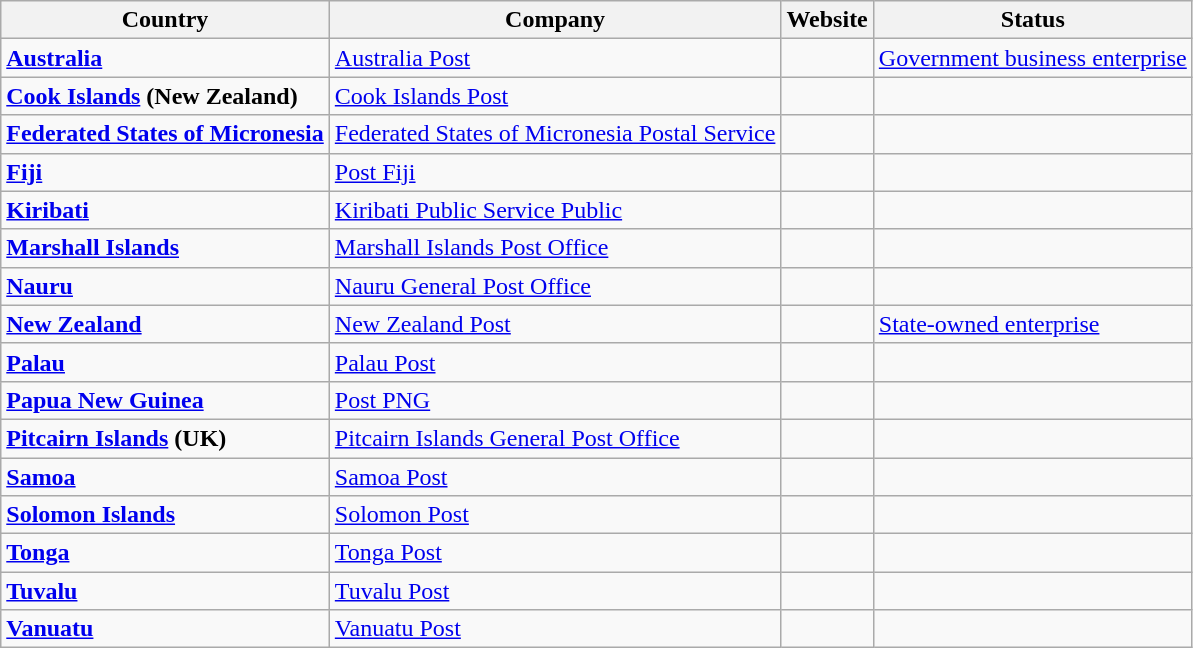<table class="wikitable">
<tr>
<th>Country</th>
<th>Company</th>
<th>Website</th>
<th>Status</th>
</tr>
<tr>
<td><strong><a href='#'>Australia</a></strong></td>
<td><a href='#'>Australia Post</a></td>
<td></td>
<td><a href='#'>Government business enterprise</a></td>
</tr>
<tr>
<td><strong><a href='#'>Cook Islands</a> (New Zealand)</strong></td>
<td><a href='#'>Cook Islands Post</a></td>
<td></td>
<td></td>
</tr>
<tr>
<td><strong><a href='#'>Federated States of Micronesia</a></strong></td>
<td><a href='#'>Federated States of Micronesia Postal Service</a></td>
<td></td>
<td></td>
</tr>
<tr>
<td><strong><a href='#'>Fiji</a></strong></td>
<td><a href='#'>Post Fiji</a></td>
<td></td>
<td></td>
</tr>
<tr>
<td><strong><a href='#'>Kiribati</a></strong></td>
<td><a href='#'>Kiribati Public Service Public</a></td>
<td></td>
<td></td>
</tr>
<tr>
<td><strong><a href='#'>Marshall Islands</a></strong></td>
<td><a href='#'>Marshall Islands Post Office</a></td>
<td></td>
<td></td>
</tr>
<tr>
<td><strong><a href='#'>Nauru</a></strong></td>
<td><a href='#'>Nauru General Post Office</a></td>
<td></td>
<td></td>
</tr>
<tr>
<td><strong><a href='#'>New Zealand</a></strong></td>
<td><a href='#'>New Zealand Post</a></td>
<td></td>
<td><a href='#'>State-owned enterprise</a></td>
</tr>
<tr>
<td><strong><a href='#'>Palau</a></strong></td>
<td><a href='#'>Palau Post</a></td>
<td></td>
<td></td>
</tr>
<tr>
<td><strong><a href='#'>Papua New Guinea</a></strong></td>
<td><a href='#'>Post PNG</a></td>
<td></td>
<td></td>
</tr>
<tr>
<td><strong><a href='#'>Pitcairn Islands</a> (UK)</strong></td>
<td><a href='#'>Pitcairn Islands General Post Office</a></td>
<td></td>
<td></td>
</tr>
<tr>
<td><strong><a href='#'>Samoa</a></strong></td>
<td><a href='#'>Samoa Post</a></td>
<td></td>
<td></td>
</tr>
<tr>
<td><strong><a href='#'>Solomon Islands</a></strong></td>
<td><a href='#'>Solomon Post</a></td>
<td></td>
<td></td>
</tr>
<tr>
<td><strong><a href='#'>Tonga</a></strong></td>
<td><a href='#'>Tonga Post</a></td>
<td></td>
<td></td>
</tr>
<tr>
<td><strong><a href='#'>Tuvalu</a></strong></td>
<td><a href='#'>Tuvalu Post</a></td>
<td></td>
<td></td>
</tr>
<tr>
<td><strong><a href='#'>Vanuatu</a></strong></td>
<td><a href='#'>Vanuatu Post</a></td>
<td></td>
<td></td>
</tr>
</table>
